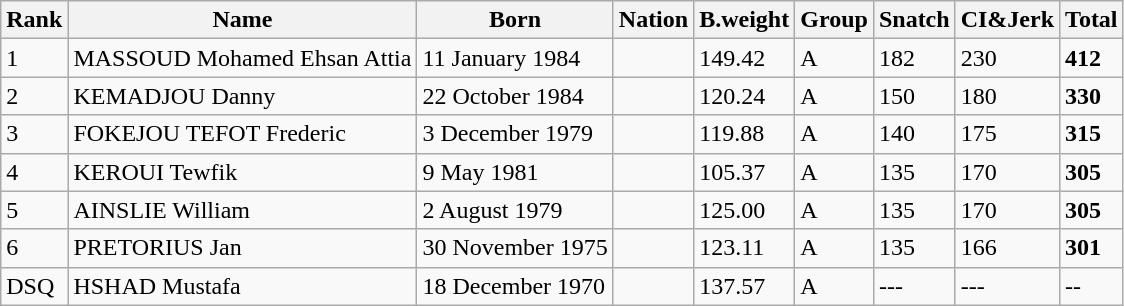<table class="wikitable">
<tr>
<th>Rank</th>
<th>Name</th>
<th>Born</th>
<th>Nation</th>
<th>B.weight</th>
<th>Group</th>
<th>Snatch</th>
<th>CI&Jerk</th>
<th>Total</th>
</tr>
<tr>
<td>1</td>
<td>MASSOUD Mohamed Ehsan Attia</td>
<td>11 January 1984</td>
<td></td>
<td>149.42</td>
<td>A</td>
<td>182</td>
<td>230</td>
<td><strong>412</strong></td>
</tr>
<tr>
<td>2</td>
<td>KEMADJOU Danny</td>
<td>22 October 1984</td>
<td></td>
<td>120.24</td>
<td>A</td>
<td>150</td>
<td>180</td>
<td><strong>330</strong></td>
</tr>
<tr>
<td>3</td>
<td>FOKEJOU TEFOT Frederic</td>
<td>3 December 1979</td>
<td></td>
<td>119.88</td>
<td>A</td>
<td>140</td>
<td>175</td>
<td><strong>315</strong></td>
</tr>
<tr>
<td>4</td>
<td>KEROUI Tewfik</td>
<td>9 May 1981</td>
<td></td>
<td>105.37</td>
<td>A</td>
<td>135</td>
<td>170</td>
<td><strong>305</strong></td>
</tr>
<tr>
<td>5</td>
<td>AINSLIE William</td>
<td>2 August 1979</td>
<td></td>
<td>125.00</td>
<td>A</td>
<td>135</td>
<td>170</td>
<td><strong>305</strong></td>
</tr>
<tr>
<td>6</td>
<td>PRETORIUS Jan</td>
<td>30 November 1975</td>
<td></td>
<td>123.11</td>
<td>A</td>
<td>135</td>
<td>166</td>
<td><strong>301</strong></td>
</tr>
<tr>
<td>DSQ</td>
<td>HSHAD Mustafa</td>
<td>18 December 1970</td>
<td></td>
<td>137.57</td>
<td>A</td>
<td>---</td>
<td>---</td>
<td>--</td>
</tr>
</table>
